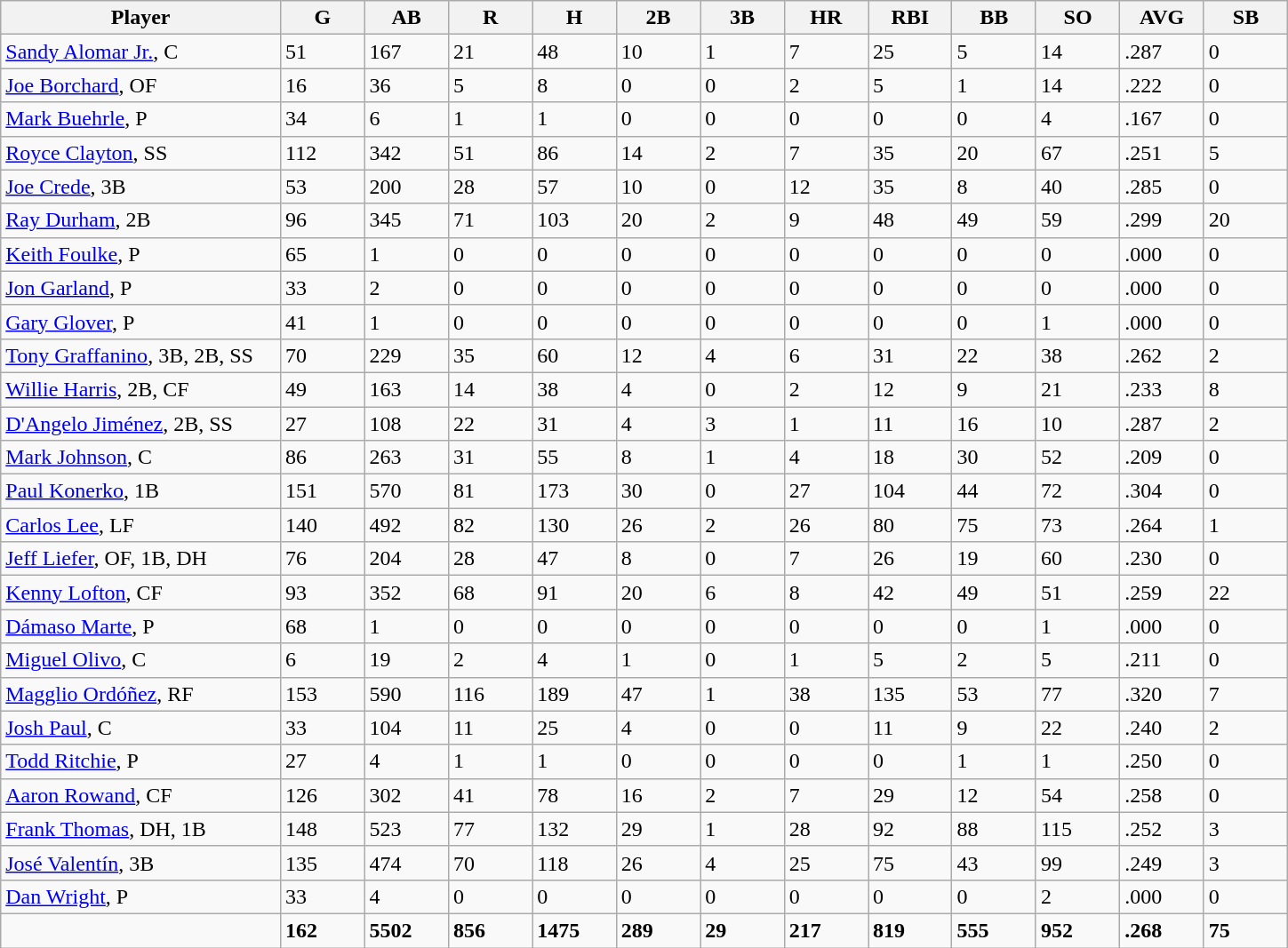<table class="wikitable sortable">
<tr>
<th bgcolor="#DDDDFF" width="20%">Player</th>
<th bgcolor="#DDDDFF" width="6%">G</th>
<th bgcolor="#DDDDFF" width="6%">AB</th>
<th bgcolor="#DDDDFF" width="6%">R</th>
<th bgcolor="#DDDDFF" width="6%">H</th>
<th bgcolor="#DDDDFF" width="6%">2B</th>
<th bgcolor="#DDDDFF" width="6%">3B</th>
<th bgcolor="#DDDDFF" width="6%">HR</th>
<th bgcolor="#DDDDFF" width="6%">RBI</th>
<th bgcolor="#DDDDFF" width="6%">BB</th>
<th bgcolor="#DDDDFF" width="6%">SO</th>
<th bgcolor="#DDDDFF" width="6%">AVG</th>
<th bgcolor="#DDDDFF" width="6%">SB</th>
</tr>
<tr>
<td><a href='#'>Sandy Alomar Jr.</a>, C</td>
<td>51</td>
<td>167</td>
<td>21</td>
<td>48</td>
<td>10</td>
<td>1</td>
<td>7</td>
<td>25</td>
<td>5</td>
<td>14</td>
<td>.287</td>
<td>0</td>
</tr>
<tr>
<td><a href='#'>Joe Borchard</a>, OF</td>
<td>16</td>
<td>36</td>
<td>5</td>
<td>8</td>
<td>0</td>
<td>0</td>
<td>2</td>
<td>5</td>
<td>1</td>
<td>14</td>
<td>.222</td>
<td>0</td>
</tr>
<tr>
<td><a href='#'>Mark Buehrle</a>, P</td>
<td>34</td>
<td>6</td>
<td>1</td>
<td>1</td>
<td>0</td>
<td>0</td>
<td>0</td>
<td>0</td>
<td>0</td>
<td>4</td>
<td>.167</td>
<td>0</td>
</tr>
<tr>
<td><a href='#'>Royce Clayton</a>, SS</td>
<td>112</td>
<td>342</td>
<td>51</td>
<td>86</td>
<td>14</td>
<td>2</td>
<td>7</td>
<td>35</td>
<td>20</td>
<td>67</td>
<td>.251</td>
<td>5</td>
</tr>
<tr>
<td><a href='#'>Joe Crede</a>, 3B</td>
<td>53</td>
<td>200</td>
<td>28</td>
<td>57</td>
<td>10</td>
<td>0</td>
<td>12</td>
<td>35</td>
<td>8</td>
<td>40</td>
<td>.285</td>
<td>0</td>
</tr>
<tr>
<td><a href='#'>Ray Durham</a>, 2B</td>
<td>96</td>
<td>345</td>
<td>71</td>
<td>103</td>
<td>20</td>
<td>2</td>
<td>9</td>
<td>48</td>
<td>49</td>
<td>59</td>
<td>.299</td>
<td>20</td>
</tr>
<tr>
<td><a href='#'>Keith Foulke</a>, P</td>
<td>65</td>
<td>1</td>
<td>0</td>
<td>0</td>
<td>0</td>
<td>0</td>
<td>0</td>
<td>0</td>
<td>0</td>
<td>0</td>
<td>.000</td>
<td>0</td>
</tr>
<tr>
<td><a href='#'>Jon Garland</a>, P</td>
<td>33</td>
<td>2</td>
<td>0</td>
<td>0</td>
<td>0</td>
<td>0</td>
<td>0</td>
<td>0</td>
<td>0</td>
<td>0</td>
<td>.000</td>
<td>0</td>
</tr>
<tr>
<td><a href='#'>Gary Glover</a>, P</td>
<td>41</td>
<td>1</td>
<td>0</td>
<td>0</td>
<td>0</td>
<td>0</td>
<td>0</td>
<td>0</td>
<td>0</td>
<td>1</td>
<td>.000</td>
<td>0</td>
</tr>
<tr>
<td><a href='#'>Tony Graffanino</a>, 3B, 2B, SS</td>
<td>70</td>
<td>229</td>
<td>35</td>
<td>60</td>
<td>12</td>
<td>4</td>
<td>6</td>
<td>31</td>
<td>22</td>
<td>38</td>
<td>.262</td>
<td>2</td>
</tr>
<tr>
<td><a href='#'>Willie Harris</a>, 2B, CF</td>
<td>49</td>
<td>163</td>
<td>14</td>
<td>38</td>
<td>4</td>
<td>0</td>
<td>2</td>
<td>12</td>
<td>9</td>
<td>21</td>
<td>.233</td>
<td>8</td>
</tr>
<tr>
<td><a href='#'>D'Angelo Jiménez</a>, 2B, SS</td>
<td>27</td>
<td>108</td>
<td>22</td>
<td>31</td>
<td>4</td>
<td>3</td>
<td>1</td>
<td>11</td>
<td>16</td>
<td>10</td>
<td>.287</td>
<td>2</td>
</tr>
<tr>
<td><a href='#'>Mark Johnson</a>, C</td>
<td>86</td>
<td>263</td>
<td>31</td>
<td>55</td>
<td>8</td>
<td>1</td>
<td>4</td>
<td>18</td>
<td>30</td>
<td>52</td>
<td>.209</td>
<td>0</td>
</tr>
<tr>
<td><a href='#'>Paul Konerko</a>, 1B</td>
<td>151</td>
<td>570</td>
<td>81</td>
<td>173</td>
<td>30</td>
<td>0</td>
<td>27</td>
<td>104</td>
<td>44</td>
<td>72</td>
<td>.304</td>
<td>0</td>
</tr>
<tr>
<td><a href='#'>Carlos Lee</a>, LF</td>
<td>140</td>
<td>492</td>
<td>82</td>
<td>130</td>
<td>26</td>
<td>2</td>
<td>26</td>
<td>80</td>
<td>75</td>
<td>73</td>
<td>.264</td>
<td>1</td>
</tr>
<tr>
<td><a href='#'>Jeff Liefer</a>, OF, 1B, DH</td>
<td>76</td>
<td>204</td>
<td>28</td>
<td>47</td>
<td>8</td>
<td>0</td>
<td>7</td>
<td>26</td>
<td>19</td>
<td>60</td>
<td>.230</td>
<td>0</td>
</tr>
<tr>
<td><a href='#'>Kenny Lofton</a>, CF</td>
<td>93</td>
<td>352</td>
<td>68</td>
<td>91</td>
<td>20</td>
<td>6</td>
<td>8</td>
<td>42</td>
<td>49</td>
<td>51</td>
<td>.259</td>
<td>22</td>
</tr>
<tr>
<td><a href='#'>Dámaso Marte</a>, P</td>
<td>68</td>
<td>1</td>
<td>0</td>
<td>0</td>
<td>0</td>
<td>0</td>
<td>0</td>
<td>0</td>
<td>0</td>
<td>1</td>
<td>.000</td>
<td>0</td>
</tr>
<tr>
<td><a href='#'>Miguel Olivo</a>, C</td>
<td>6</td>
<td>19</td>
<td>2</td>
<td>4</td>
<td>1</td>
<td>0</td>
<td>1</td>
<td>5</td>
<td>2</td>
<td>5</td>
<td>.211</td>
<td>0</td>
</tr>
<tr>
<td><a href='#'>Magglio Ordóñez</a>, RF</td>
<td>153</td>
<td>590</td>
<td>116</td>
<td>189</td>
<td>47</td>
<td>1</td>
<td>38</td>
<td>135</td>
<td>53</td>
<td>77</td>
<td>.320</td>
<td>7</td>
</tr>
<tr>
<td><a href='#'>Josh Paul</a>, C</td>
<td>33</td>
<td>104</td>
<td>11</td>
<td>25</td>
<td>4</td>
<td>0</td>
<td>0</td>
<td>11</td>
<td>9</td>
<td>22</td>
<td>.240</td>
<td>2</td>
</tr>
<tr>
<td><a href='#'>Todd Ritchie</a>, P</td>
<td>27</td>
<td>4</td>
<td>1</td>
<td>1</td>
<td>0</td>
<td>0</td>
<td>0</td>
<td>0</td>
<td>1</td>
<td>1</td>
<td>.250</td>
<td>0</td>
</tr>
<tr>
<td><a href='#'>Aaron Rowand</a>, CF</td>
<td>126</td>
<td>302</td>
<td>41</td>
<td>78</td>
<td>16</td>
<td>2</td>
<td>7</td>
<td>29</td>
<td>12</td>
<td>54</td>
<td>.258</td>
<td>0</td>
</tr>
<tr>
<td><a href='#'>Frank Thomas</a>, DH, 1B</td>
<td>148</td>
<td>523</td>
<td>77</td>
<td>132</td>
<td>29</td>
<td>1</td>
<td>28</td>
<td>92</td>
<td>88</td>
<td>115</td>
<td>.252</td>
<td>3</td>
</tr>
<tr>
<td><a href='#'>José Valentín</a>, 3B</td>
<td>135</td>
<td>474</td>
<td>70</td>
<td>118</td>
<td>26</td>
<td>4</td>
<td>25</td>
<td>75</td>
<td>43</td>
<td>99</td>
<td>.249</td>
<td>3</td>
</tr>
<tr>
<td><a href='#'>Dan Wright</a>, P</td>
<td>33</td>
<td>4</td>
<td>0</td>
<td>0</td>
<td>0</td>
<td>0</td>
<td>0</td>
<td>0</td>
<td>0</td>
<td>2</td>
<td>.000</td>
<td>0</td>
</tr>
<tr class="sortbottom">
<td></td>
<td><strong>162</strong></td>
<td><strong>5502</strong></td>
<td><strong>856</strong></td>
<td><strong>1475</strong></td>
<td><strong>289</strong></td>
<td><strong>29</strong></td>
<td><strong>217</strong></td>
<td><strong>819</strong></td>
<td><strong>555</strong></td>
<td><strong>952</strong></td>
<td><strong>.268</strong></td>
<td><strong>75</strong></td>
</tr>
</table>
